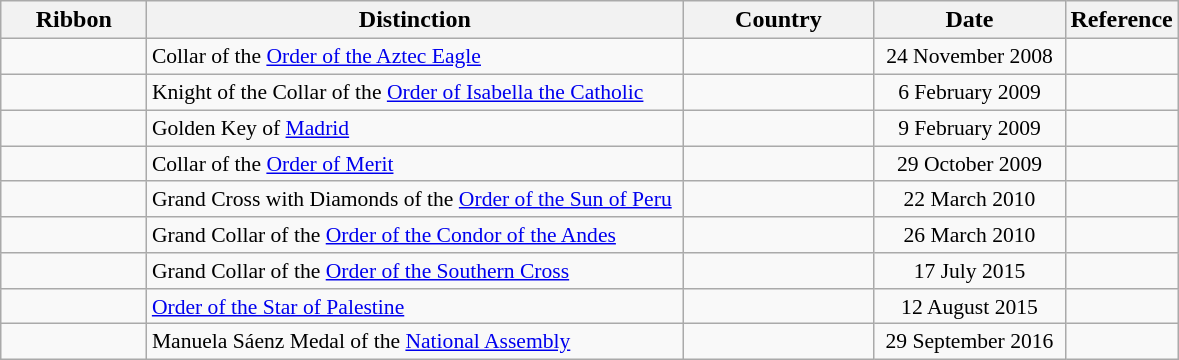<table class="wikitable" style="text-align:left;">
<tr>
<th style="width:90px;">Ribbon</th>
<th style="width:350px;">Distinction</th>
<th style="width:120px;">Country</th>
<th style="width:120px;">Date</th>
<th>Reference</th>
</tr>
<tr>
<td></td>
<td style="font-size:90%;">Collar of the <a href='#'>Order of the Aztec Eagle</a></td>
<td style="font-size:90%;"></td>
<td style="text-align:center; font-size:90%;">24 November 2008</td>
<td style="font-size:90%;"></td>
</tr>
<tr>
<td></td>
<td style="font-size:90%;">Knight of the Collar of the <a href='#'>Order of Isabella the Catholic</a></td>
<td style="font-size:90%;"></td>
<td style="text-align:center; font-size:90%;">6 February 2009</td>
<td style="font-size:90%;"></td>
</tr>
<tr>
<td></td>
<td style="font-size:90%;">Golden Key of <a href='#'>Madrid</a></td>
<td style="font-size:90%;"></td>
<td style="text-align:center; font-size:90%;">9 February 2009</td>
<td style="font-size:90%;"></td>
</tr>
<tr>
<td></td>
<td style="font-size:90%;">Collar of the <a href='#'>Order of Merit</a></td>
<td style="font-size:90%;"></td>
<td style="text-align:center; font-size:90%;">29 October 2009</td>
<td style="font-size:90%;"></td>
</tr>
<tr>
<td></td>
<td style="font-size:90%;">Grand Cross with Diamonds of the <a href='#'>Order of the Sun of Peru</a></td>
<td style="font-size:90%;"></td>
<td style="text-align:center; font-size:90%;">22 March 2010</td>
<td style="font-size:90%;"></td>
</tr>
<tr>
<td></td>
<td style="font-size:90%;">Grand Collar of the <a href='#'>Order of the Condor of the Andes</a></td>
<td style="font-size:90%;"></td>
<td style="text-align:center; font-size:90%;">26 March 2010</td>
<td style="font-size:90%;"></td>
</tr>
<tr>
<td></td>
<td style="font-size:90%;">Grand Collar of the <a href='#'>Order of the Southern Cross</a></td>
<td style="font-size:90%;"></td>
<td style="text-align:center; font-size:90%;">17 July 2015</td>
<td style="font-size:90%;"></td>
</tr>
<tr>
<td></td>
<td style="font-size:90%;"><a href='#'>Order of the Star of Palestine</a></td>
<td style="font-size:90%;"></td>
<td style="text-align:center; font-size:90%;">12 August 2015</td>
<td style="font-size:90%;"></td>
</tr>
<tr>
<td></td>
<td style="font-size:90%;">Manuela Sáenz Medal of the <a href='#'>National Assembly</a></td>
<td style="font-size:90%;"></td>
<td style="text-align:center; font-size:90%;">29 September 2016</td>
<td style="font-size:90%;"></td>
</tr>
</table>
